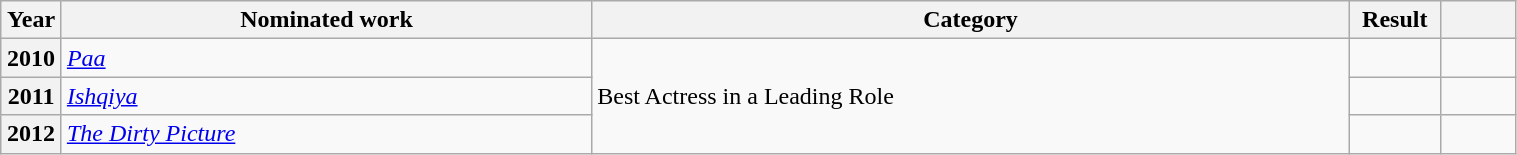<table class="wikitable plainrowheaders" style="width:80%;">
<tr>
<th scope="col" style="width:4%;">Year</th>
<th scope="col" style="width:35%;">Nominated work</th>
<th scope="col" style="width:50%;">Category</th>
<th scope="col" style="width:6%;">Result</th>
<th scope="col" style="width:6%;"></th>
</tr>
<tr>
<th scope="row">2010</th>
<td><em><a href='#'>Paa</a></em></td>
<td rowspan="3">Best Actress in a Leading Role</td>
<td></td>
<td style="text-align:center;"></td>
</tr>
<tr>
<th scope="row">2011</th>
<td><em><a href='#'>Ishqiya</a></em></td>
<td></td>
<td style="text-align:center;"></td>
</tr>
<tr>
<th scope="row">2012</th>
<td><em><a href='#'>The Dirty Picture</a></em></td>
<td></td>
<td style="text-align:center;"></td>
</tr>
</table>
